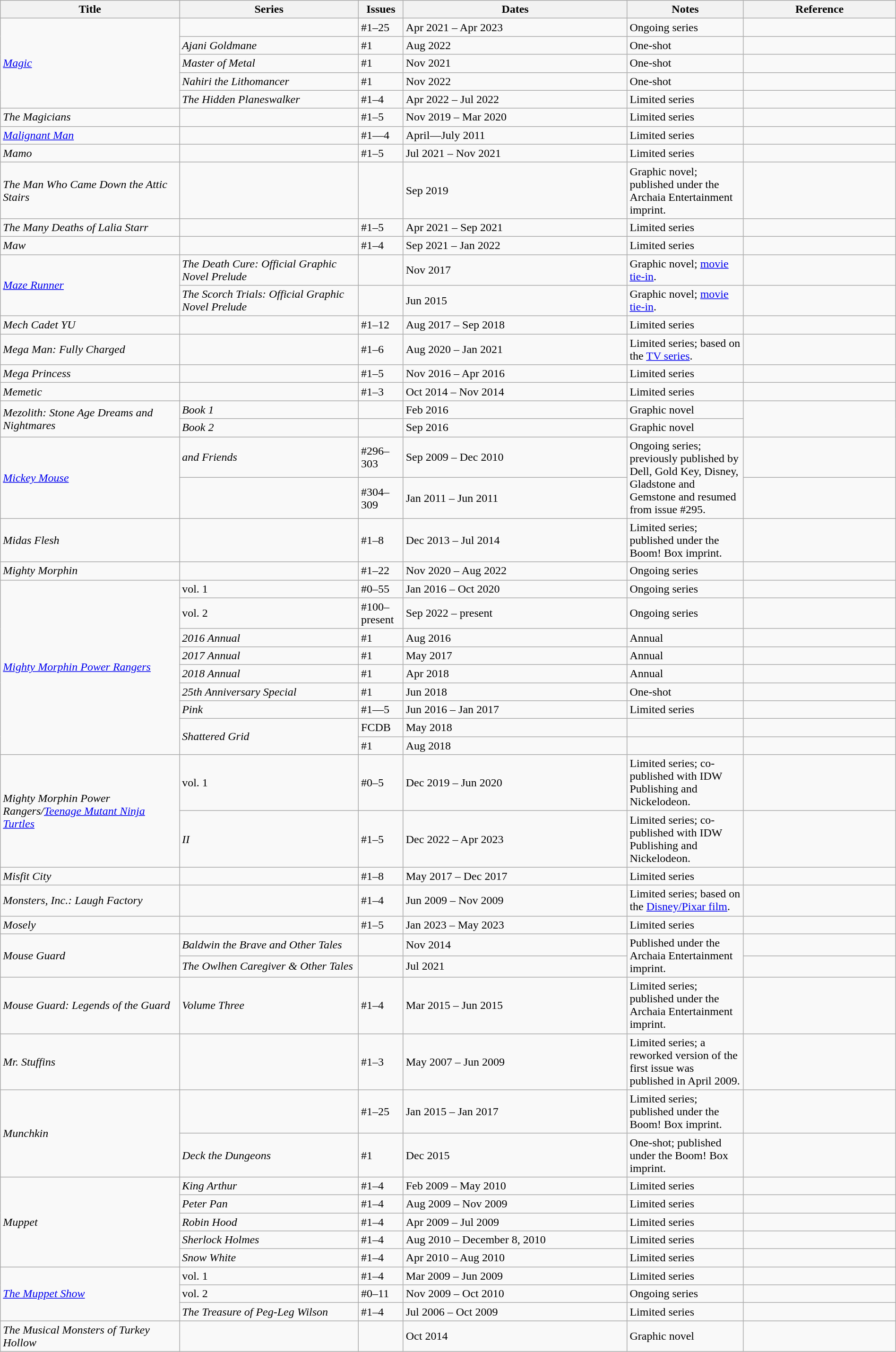<table class="wikitable sortable" style="width:100%;">
<tr>
<th width=20%>Title</th>
<th width=20%>Series</th>
<th width=5%>Issues</th>
<th width=25%>Dates</th>
<th width=13%>Notes</th>
<th>Reference</th>
</tr>
<tr>
<td rowspan="5"><em><a href='#'>Magic</a></em></td>
<td></td>
<td>#1–25</td>
<td>Apr 2021 – Apr 2023</td>
<td>Ongoing series</td>
<td></td>
</tr>
<tr>
<td><em>Ajani Goldmane</em></td>
<td>#1</td>
<td>Aug 2022</td>
<td>One-shot</td>
<td></td>
</tr>
<tr>
<td><em>Master of Metal</em></td>
<td>#1</td>
<td>Nov 2021</td>
<td>One-shot</td>
<td></td>
</tr>
<tr>
<td><em>Nahiri the Lithomancer</em></td>
<td>#1</td>
<td>Nov 2022</td>
<td>One-shot</td>
<td></td>
</tr>
<tr>
<td><em>The Hidden Planeswalker</em></td>
<td>#1–4</td>
<td>Apr 2022 – Jul 2022</td>
<td>Limited series</td>
<td></td>
</tr>
<tr>
<td><em>The Magicians</em></td>
<td></td>
<td>#1–5</td>
<td>Nov 2019 – Mar 2020</td>
<td>Limited series</td>
<td></td>
</tr>
<tr>
<td><em><a href='#'>Malignant Man</a></em></td>
<td></td>
<td>#1—4</td>
<td>April—July 2011</td>
<td>Limited series</td>
<td></td>
</tr>
<tr>
<td><em>Mamo</em></td>
<td></td>
<td>#1–5</td>
<td>Jul 2021 – Nov 2021</td>
<td>Limited series</td>
<td></td>
</tr>
<tr>
<td><em>The Man Who Came Down the Attic Stairs</em></td>
<td></td>
<td></td>
<td>Sep 2019</td>
<td>Graphic novel; published under the Archaia Entertainment imprint.</td>
<td></td>
</tr>
<tr>
<td><em>The Many Deaths of Lalia Starr</em></td>
<td></td>
<td>#1–5</td>
<td>Apr 2021 – Sep 2021</td>
<td>Limited series</td>
<td></td>
</tr>
<tr>
<td><em>Maw</em></td>
<td></td>
<td>#1–4</td>
<td>Sep 2021 – Jan 2022</td>
<td>Limited series</td>
<td></td>
</tr>
<tr>
<td rowspan="2"><em><a href='#'>Maze Runner</a></em></td>
<td><em>The Death Cure: Official Graphic Novel Prelude</em></td>
<td></td>
<td>Nov 2017</td>
<td>Graphic novel; <a href='#'>movie tie-in</a>.</td>
<td></td>
</tr>
<tr>
<td><em>The Scorch Trials: Official Graphic Novel Prelude</em></td>
<td></td>
<td>Jun 2015</td>
<td>Graphic novel; <a href='#'>movie tie-in</a>.</td>
<td></td>
</tr>
<tr>
<td><em>Mech Cadet YU</em></td>
<td></td>
<td>#1–12</td>
<td>Aug 2017 – Sep 2018</td>
<td>Limited series</td>
<td></td>
</tr>
<tr>
<td><em>Mega Man: Fully Charged</em></td>
<td></td>
<td>#1–6</td>
<td>Aug 2020 – Jan 2021</td>
<td>Limited series; based on the <a href='#'>TV series</a>.</td>
<td></td>
</tr>
<tr>
<td><em>Mega Princess</em></td>
<td></td>
<td>#1–5</td>
<td>Nov 2016 – Apr 2016</td>
<td>Limited series</td>
<td></td>
</tr>
<tr>
<td><em>Memetic</em></td>
<td></td>
<td>#1–3</td>
<td>Oct 2014 – Nov 2014</td>
<td>Limited series</td>
<td></td>
</tr>
<tr>
<td rowspan="2"><em>Mezolith: Stone Age Dreams and Nightmares</em></td>
<td><em>Book 1</em></td>
<td></td>
<td>Feb 2016</td>
<td>Graphic novel</td>
<td rowspan="2"></td>
</tr>
<tr>
<td><em>Book 2</em></td>
<td></td>
<td>Sep 2016</td>
<td>Graphic novel</td>
</tr>
<tr>
<td rowspan="2"><em><a href='#'>Mickey Mouse</a></em></td>
<td><em>and Friends</em></td>
<td>#296–303</td>
<td>Sep 2009 – Dec 2010</td>
<td rowspan="2">Ongoing series; previously published by Dell, Gold Key, Disney, Gladstone and Gemstone and resumed from issue #295.</td>
<td></td>
</tr>
<tr>
<td></td>
<td>#304–309</td>
<td>Jan 2011 – Jun 2011</td>
<td></td>
</tr>
<tr>
<td><em>Midas Flesh</em></td>
<td></td>
<td>#1–8</td>
<td>Dec 2013 – Jul 2014</td>
<td>Limited series; published under the Boom! Box imprint.</td>
<td></td>
</tr>
<tr>
<td><em>Mighty Morphin</em></td>
<td></td>
<td>#1–22</td>
<td>Nov 2020 – Aug 2022</td>
<td>Ongoing series</td>
<td></td>
</tr>
<tr>
<td rowspan="9"><em><a href='#'>Mighty Morphin Power Rangers</a></em></td>
<td>vol. 1</td>
<td>#0–55</td>
<td>Jan 2016 – Oct 2020</td>
<td>Ongoing series</td>
<td></td>
</tr>
<tr>
<td>vol. 2</td>
<td>#100–present</td>
<td>Sep 2022 – present</td>
<td>Ongoing series</td>
<td></td>
</tr>
<tr>
<td><em>2016 Annual</em></td>
<td>#1</td>
<td>Aug 2016</td>
<td>Annual</td>
<td></td>
</tr>
<tr>
<td><em>2017 Annual</em></td>
<td>#1</td>
<td>May 2017</td>
<td>Annual</td>
<td></td>
</tr>
<tr>
<td><em>2018 Annual</em></td>
<td>#1</td>
<td>Apr 2018</td>
<td>Annual</td>
<td></td>
</tr>
<tr>
<td><em>25th Anniversary Special</em></td>
<td>#1</td>
<td>Jun 2018</td>
<td>One-shot</td>
<td></td>
</tr>
<tr>
<td><em>Pink</em></td>
<td>#1—5</td>
<td>Jun 2016 – Jan 2017</td>
<td>Limited series</td>
<td></td>
</tr>
<tr>
<td rowspan="2"><em>Shattered Grid</em></td>
<td>FCDB</td>
<td>May 2018</td>
<td></td>
<td></td>
</tr>
<tr>
<td>#1</td>
<td>Aug 2018</td>
<td></td>
<td></td>
</tr>
<tr>
<td rowspan="2"><em>Mighty Morphin Power Rangers/<a href='#'>Teenage Mutant Ninja Turtles</a></em></td>
<td>vol. 1</td>
<td>#0–5</td>
<td>Dec 2019 – Jun 2020</td>
<td>Limited series; co-published with IDW Publishing and Nickelodeon.</td>
<td></td>
</tr>
<tr>
<td><em>II</em></td>
<td>#1–5</td>
<td>Dec 2022 – Apr 2023</td>
<td>Limited series; co-published with IDW Publishing and Nickelodeon.</td>
<td></td>
</tr>
<tr>
<td><em>Misfit City</em></td>
<td></td>
<td>#1–8</td>
<td>May 2017 – Dec 2017</td>
<td>Limited series</td>
<td></td>
</tr>
<tr>
<td><em>Monsters, Inc.: Laugh Factory</em></td>
<td></td>
<td>#1–4</td>
<td>Jun 2009 – Nov 2009</td>
<td>Limited series; based on the <a href='#'>Disney/Pixar film</a>.</td>
<td></td>
</tr>
<tr>
<td><em>Mosely</em></td>
<td></td>
<td>#1–5</td>
<td>Jan 2023 – May 2023</td>
<td>Limited series</td>
<td></td>
</tr>
<tr>
<td rowspan="2"><em>Mouse Guard</em></td>
<td><em>Baldwin the Brave and Other Tales</em></td>
<td></td>
<td>Nov 2014</td>
<td rowspan="2">Published under the Archaia Entertainment imprint.</td>
<td></td>
</tr>
<tr>
<td><em>The Owlhen Caregiver & Other Tales</em></td>
<td></td>
<td>Jul 2021</td>
<td></td>
</tr>
<tr>
<td><em>Mouse Guard: Legends of the Guard</em></td>
<td><em>Volume Three</em></td>
<td>#1–4</td>
<td>Mar 2015 – Jun 2015</td>
<td>Limited series; published under the Archaia Entertainment imprint.</td>
<td></td>
</tr>
<tr>
<td><em>Mr. Stuffins</em></td>
<td></td>
<td>#1–3</td>
<td>May 2007 – Jun 2009</td>
<td>Limited series; a reworked version of the first issue was published in April 2009.</td>
<td></td>
</tr>
<tr>
<td rowspan="2"><em>Munchkin</em></td>
<td></td>
<td>#1–25</td>
<td>Jan 2015 – Jan 2017</td>
<td>Limited series; published under the Boom! Box imprint.</td>
<td></td>
</tr>
<tr>
<td><em>Deck the Dungeons</em></td>
<td>#1</td>
<td>Dec 2015</td>
<td>One-shot; published under the Boom! Box imprint.</td>
<td></td>
</tr>
<tr>
<td rowspan="5"><em>Muppet</em></td>
<td><em>King Arthur</em></td>
<td>#1–4</td>
<td>Feb 2009 – May 2010</td>
<td>Limited series</td>
<td></td>
</tr>
<tr>
<td><em>Peter Pan</em></td>
<td>#1–4</td>
<td>Aug 2009 – Nov 2009</td>
<td>Limited series</td>
<td></td>
</tr>
<tr>
<td><em>Robin Hood</em></td>
<td>#1–4</td>
<td>Apr 2009 – Jul 2009</td>
<td>Limited series</td>
<td></td>
</tr>
<tr>
<td><em>Sherlock Holmes</em></td>
<td>#1–4</td>
<td>Aug 2010 – December 8, 2010</td>
<td>Limited series</td>
<td></td>
</tr>
<tr>
<td><em>Snow White</em></td>
<td>#1–4</td>
<td>Apr 2010 – Aug 2010</td>
<td>Limited series</td>
<td></td>
</tr>
<tr>
<td rowspan="3"><em><a href='#'>The Muppet Show</a></em></td>
<td>vol. 1</td>
<td>#1–4</td>
<td>Mar 2009 – Jun 2009</td>
<td>Limited series</td>
<td></td>
</tr>
<tr>
<td>vol. 2</td>
<td>#0–11</td>
<td>Nov 2009 – Oct 2010</td>
<td>Ongoing series</td>
<td></td>
</tr>
<tr>
<td><em>The Treasure of Peg-Leg Wilson</em></td>
<td>#1–4</td>
<td>Jul 2006 – Oct 2009</td>
<td>Limited series</td>
<td></td>
</tr>
<tr>
<td><em>The Musical Monsters of Turkey Hollow</em></td>
<td></td>
<td></td>
<td>Oct 2014</td>
<td>Graphic novel</td>
<td></td>
</tr>
</table>
